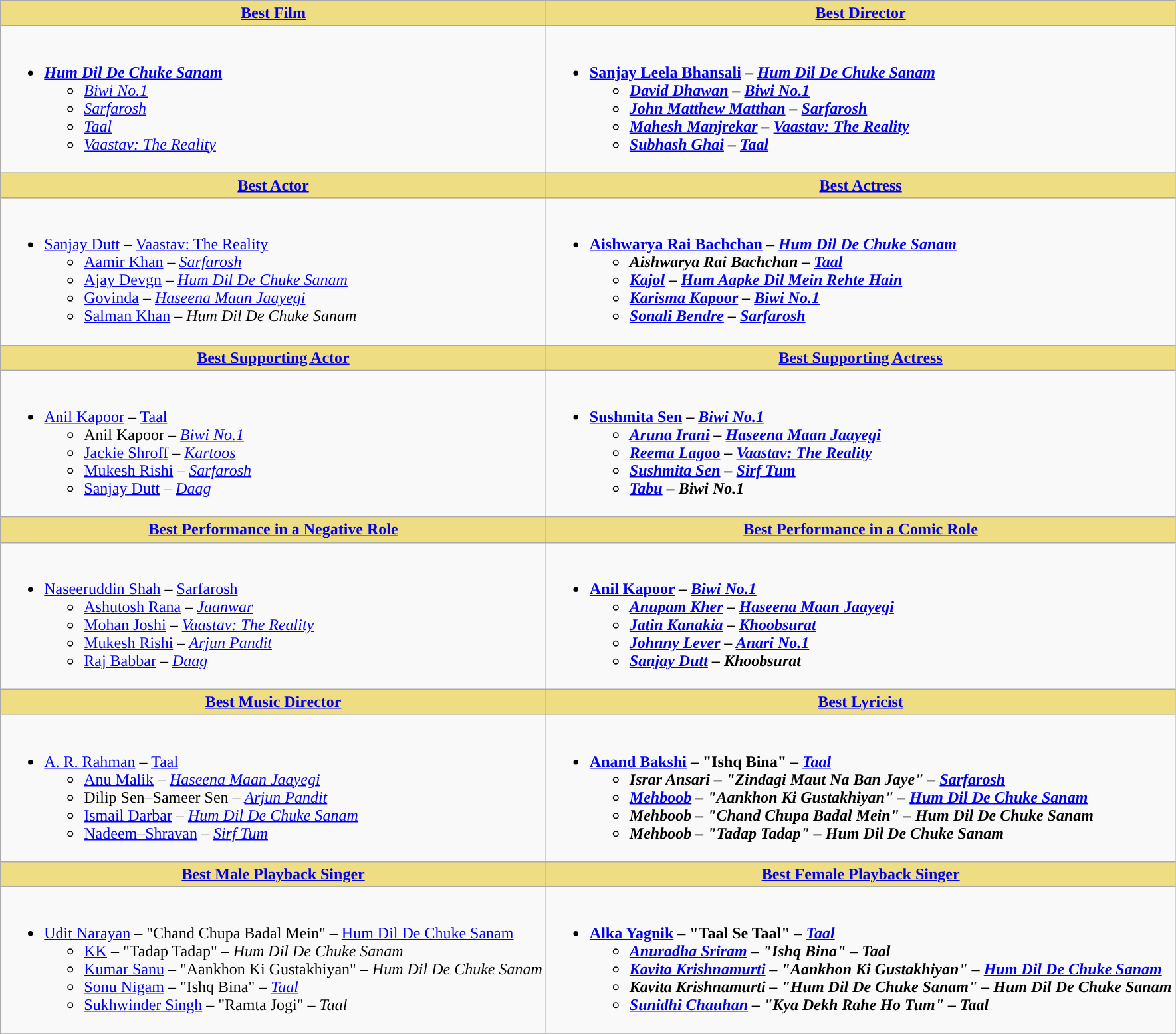<table class="wikitable">
<tr>
<th ! style="background:#EEDD82;text-align:center;"><a href='#'>Best Film</a></th>
<th ! style="background:#eedd82; text-align:center;"><a href='#'>Best Director</a></th>
</tr>
<tr>
<td valign="top"><br><ul><li><strong><em><a href='#'>Hum Dil De Chuke Sanam</a></em></strong><ul><li><em><a href='#'>Biwi No.1</a></em></li><li><em><a href='#'>Sarfarosh</a></em></li><li><em><a href='#'>Taal</a></em></li><li><em><a href='#'>Vaastav: The Reality</a></em></li></ul></li></ul></td>
<td valign="top"><br><ul><li><strong><a href='#'>Sanjay Leela Bhansali</a> – <em><a href='#'>Hum Dil De Chuke Sanam</a><strong><em><ul><li><a href='#'>David Dhawan</a> – </em><a href='#'>Biwi No.1</a><em></li><li><a href='#'>John Matthew Matthan</a> – </em><a href='#'>Sarfarosh</a><em></li><li><a href='#'>Mahesh Manjrekar</a> – </em><a href='#'>Vaastav: The Reality</a><em></li><li><a href='#'>Subhash Ghai</a> – </em><a href='#'>Taal</a><em></li></ul></li></ul></td>
</tr>
<tr>
<th ! style="background:#EEDD82;text-align:center;"><a href='#'>Best Actor</a></th>
<th ! style="background:#eedd82; text-align:center;"><a href='#'>Best Actress</a></th>
</tr>
<tr>
<td valign="top"><br><ul><li></strong><a href='#'>Sanjay Dutt</a> – </em><a href='#'>Vaastav: The Reality</a></em></strong><ul><li><a href='#'>Aamir Khan</a> – <em><a href='#'>Sarfarosh</a></em></li><li><a href='#'>Ajay Devgn</a> – <em><a href='#'>Hum Dil De Chuke Sanam</a></em></li><li><a href='#'>Govinda</a> – <em><a href='#'>Haseena Maan Jaayegi</a></em></li><li><a href='#'>Salman Khan</a> – <em>Hum Dil De Chuke Sanam</em></li></ul></li></ul></td>
<td valign="top"><br><ul><li><strong><a href='#'>Aishwarya Rai Bachchan</a> – <em><a href='#'>Hum Dil De Chuke Sanam</a><strong><em><ul><li>Aishwarya Rai Bachchan – </em><a href='#'>Taal</a><em></li><li><a href='#'>Kajol</a> – </em><a href='#'>Hum Aapke Dil Mein Rehte Hain</a><em></li><li><a href='#'>Karisma Kapoor</a> – </em><a href='#'>Biwi No.1</a><em></li><li><a href='#'>Sonali Bendre</a> – </em><a href='#'>Sarfarosh</a><em></li></ul></li></ul></td>
</tr>
<tr>
<th ! style="background:#EEDD82;text-align:center;"><a href='#'>Best Supporting Actor</a></th>
<th ! style="background:#eedd82; text-align:center;"><a href='#'>Best Supporting Actress</a></th>
</tr>
<tr>
<td valign="top"><br><ul><li></strong><a href='#'>Anil Kapoor</a> – </em><a href='#'>Taal</a></em></strong><ul><li>Anil Kapoor – <em><a href='#'>Biwi No.1</a></em></li><li><a href='#'>Jackie Shroff</a> – <em><a href='#'>Kartoos</a></em></li><li><a href='#'>Mukesh Rishi</a> – <em><a href='#'>Sarfarosh</a></em></li><li><a href='#'>Sanjay Dutt</a> – <em><a href='#'>Daag</a></em></li></ul></li></ul></td>
<td valign="top"><br><ul><li><strong><a href='#'>Sushmita Sen</a> – <em><a href='#'>Biwi No.1</a><strong><em><ul><li><a href='#'>Aruna Irani</a> – </em><a href='#'>Haseena Maan Jaayegi</a><em></li><li><a href='#'>Reema Lagoo</a> – </em><a href='#'>Vaastav: The Reality</a><em></li><li><a href='#'>Sushmita Sen</a> – </em><a href='#'>Sirf Tum</a><em></li><li><a href='#'>Tabu</a> – </em>Biwi No.1<em></li></ul></li></ul></td>
</tr>
<tr>
<th ! style="background:#EEDD82;text-align:center;"><a href='#'>Best Performance in a Negative Role</a></th>
<th ! style="background:#eedd82; text-align:center;"><a href='#'>Best Performance in a Comic Role</a></th>
</tr>
<tr>
<td valign="top"><br><ul><li></strong><a href='#'>Naseeruddin Shah</a> – </em><a href='#'>Sarfarosh</a></em></strong><ul><li><a href='#'>Ashutosh Rana</a> – <em><a href='#'>Jaanwar</a></em></li><li><a href='#'>Mohan Joshi</a> – <em><a href='#'>Vaastav: The Reality</a></em></li><li><a href='#'>Mukesh Rishi</a> – <em><a href='#'>Arjun Pandit</a></em></li><li><a href='#'>Raj Babbar</a> – <em><a href='#'>Daag</a></em></li></ul></li></ul></td>
<td valign="top"><br><ul><li><strong><a href='#'>Anil Kapoor</a> – <em><a href='#'>Biwi No.1</a><strong><em><ul><li><a href='#'>Anupam Kher</a> – </em><a href='#'>Haseena Maan Jaayegi</a><em></li><li><a href='#'>Jatin Kanakia</a> – </em><a href='#'>Khoobsurat</a><em></li><li><a href='#'>Johnny Lever</a> – </em><a href='#'>Anari No.1</a><em></li><li><a href='#'>Sanjay Dutt</a> – </em>Khoobsurat<em></li></ul></li></ul></td>
</tr>
<tr>
<th ! style="background:#eedd82; text-align:center;"><a href='#'>Best Music Director</a></th>
<th ! style="background:#eedd82; text-align:center;"><a href='#'>Best Lyricist</a></th>
</tr>
<tr>
<td valign="top"><br><ul><li></strong><a href='#'>A. R. Rahman</a> – </em><a href='#'>Taal</a></em></strong><ul><li><a href='#'>Anu Malik</a> – <em><a href='#'>Haseena Maan Jaayegi</a></em></li><li>Dilip Sen–Sameer Sen – <em><a href='#'>Arjun Pandit</a></em></li><li><a href='#'>Ismail Darbar</a> – <em><a href='#'>Hum Dil De Chuke Sanam</a></em></li><li><a href='#'>Nadeem–Shravan</a> – <em><a href='#'>Sirf Tum</a></em></li></ul></li></ul></td>
<td valign="top"><br><ul><li><strong><a href='#'>Anand Bakshi</a> – "Ishq Bina" – <em><a href='#'>Taal</a><strong><em><ul><li>Israr Ansari – "Zindagi Maut Na Ban Jaye" – </em><a href='#'>Sarfarosh</a><em></li><li><a href='#'>Mehboob</a> – "Aankhon Ki Gustakhiyan" – </em><a href='#'>Hum Dil De Chuke Sanam</a><em></li><li>Mehboob – "Chand Chupa Badal Mein" – </em>Hum Dil De Chuke Sanam<em></li><li>Mehboob – "Tadap Tadap" – </em>Hum Dil De Chuke Sanam<em></li></ul></li></ul></td>
</tr>
<tr>
<th ! style="background:#eedd82; text-align:center;"><a href='#'>Best Male Playback Singer</a></th>
<th ! style="background:#eedd82; text-align:center;"><a href='#'>Best Female Playback Singer</a></th>
</tr>
<tr>
<td valign="top"><br><ul><li></strong><a href='#'>Udit Narayan</a> – "Chand Chupa Badal Mein" – </em><a href='#'>Hum Dil De Chuke Sanam</a></em></strong><ul><li><a href='#'>KK</a> – "Tadap Tadap" – <em>Hum Dil De Chuke Sanam</em></li><li><a href='#'>Kumar Sanu</a> – "Aankhon Ki Gustakhiyan" – <em>Hum Dil De Chuke Sanam</em></li><li><a href='#'>Sonu Nigam</a> – "Ishq Bina" – <em><a href='#'>Taal</a></em></li><li><a href='#'>Sukhwinder Singh</a> – "Ramta Jogi" – <em>Taal</em></li></ul></li></ul></td>
<td valign="top"><br><ul><li><strong><a href='#'>Alka Yagnik</a> – "Taal Se Taal" – <em><a href='#'>Taal</a><strong><em><ul><li><a href='#'>Anuradha Sriram</a> – "Ishq Bina" – </em>Taal<em></li><li><a href='#'>Kavita Krishnamurti</a> – "Aankhon Ki Gustakhiyan" – </em><a href='#'>Hum Dil De Chuke Sanam</a><em></li><li>Kavita Krishnamurti – "Hum Dil De Chuke Sanam" – </em>Hum Dil De Chuke Sanam<em></li><li><a href='#'>Sunidhi Chauhan</a> – "Kya Dekh Rahe Ho Tum" – </em>Taal<em></li></ul></li></ul></td>
</tr>
<tr>
</tr>
</table>
